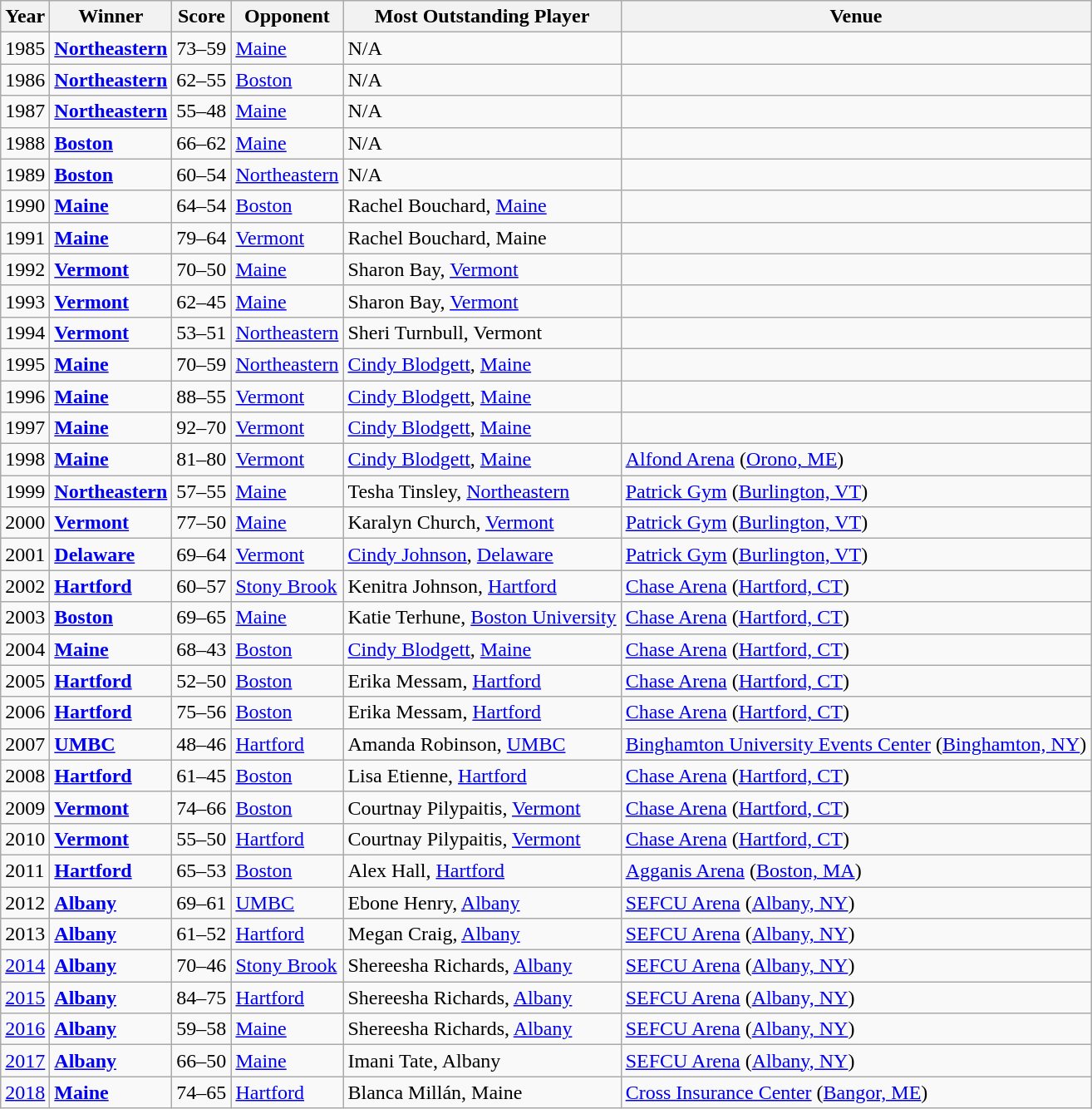<table class="wikitable sortable">
<tr>
<th>Year</th>
<th>Winner</th>
<th>Score</th>
<th>Opponent</th>
<th>Most Outstanding Player</th>
<th>Venue</th>
</tr>
<tr>
<td>1985</td>
<td><a href='#'><strong>Northeastern</strong></a></td>
<td>73–59</td>
<td><a href='#'>Maine</a></td>
<td>N/A</td>
<td></td>
</tr>
<tr>
<td>1986</td>
<td><a href='#'><strong>Northeastern</strong></a></td>
<td>62–55</td>
<td><a href='#'>Boston</a></td>
<td>N/A</td>
<td></td>
</tr>
<tr>
<td>1987</td>
<td><a href='#'><strong>Northeastern</strong></a></td>
<td>55–48</td>
<td><a href='#'>Maine</a></td>
<td>N/A</td>
<td></td>
</tr>
<tr>
<td>1988</td>
<td><a href='#'><strong>Boston</strong></a></td>
<td>66–62</td>
<td><a href='#'>Maine</a></td>
<td>N/A</td>
<td></td>
</tr>
<tr>
<td>1989</td>
<td><a href='#'><strong>Boston</strong></a></td>
<td>60–54</td>
<td><a href='#'>Northeastern</a></td>
<td>N/A</td>
<td></td>
</tr>
<tr>
<td>1990</td>
<td><a href='#'><strong>Maine</strong></a></td>
<td>64–54</td>
<td><a href='#'>Boston</a></td>
<td>Rachel Bouchard, <a href='#'>Maine</a></td>
<td></td>
</tr>
<tr>
<td>1991</td>
<td><a href='#'><strong>Maine</strong></a></td>
<td>79–64</td>
<td><a href='#'>Vermont</a></td>
<td>Rachel Bouchard, Maine</td>
<td></td>
</tr>
<tr>
<td>1992</td>
<td><a href='#'><strong>Vermont</strong></a></td>
<td>70–50</td>
<td><a href='#'>Maine</a></td>
<td>Sharon Bay, <a href='#'>Vermont</a></td>
<td></td>
</tr>
<tr>
<td>1993</td>
<td><a href='#'><strong>Vermont</strong></a></td>
<td>62–45</td>
<td><a href='#'>Maine</a></td>
<td>Sharon Bay, <a href='#'>Vermont</a></td>
<td></td>
</tr>
<tr>
<td>1994</td>
<td><a href='#'><strong>Vermont</strong></a></td>
<td>53–51</td>
<td><a href='#'>Northeastern</a></td>
<td>Sheri Turnbull, Vermont</td>
<td></td>
</tr>
<tr>
<td>1995</td>
<td><a href='#'><strong>Maine</strong></a></td>
<td>70–59</td>
<td><a href='#'>Northeastern</a></td>
<td><a href='#'>Cindy Blodgett</a>, <a href='#'>Maine</a></td>
<td></td>
</tr>
<tr>
<td>1996</td>
<td><a href='#'><strong>Maine</strong></a></td>
<td>88–55</td>
<td><a href='#'>Vermont</a></td>
<td><a href='#'>Cindy Blodgett</a>, <a href='#'>Maine</a></td>
<td></td>
</tr>
<tr>
<td>1997</td>
<td><a href='#'><strong>Maine</strong></a></td>
<td>92–70</td>
<td><a href='#'>Vermont</a></td>
<td><a href='#'>Cindy Blodgett</a>, <a href='#'>Maine</a></td>
<td></td>
</tr>
<tr>
<td>1998</td>
<td><a href='#'><strong>Maine</strong></a></td>
<td>81–80</td>
<td><a href='#'>Vermont</a></td>
<td><a href='#'>Cindy Blodgett</a>, <a href='#'>Maine</a></td>
<td><a href='#'>Alfond Arena</a> (<a href='#'>Orono, ME</a>)</td>
</tr>
<tr>
<td>1999</td>
<td><a href='#'><strong>Northeastern</strong></a></td>
<td>57–55</td>
<td><a href='#'>Maine</a></td>
<td>Tesha Tinsley, <a href='#'>Northeastern</a></td>
<td><a href='#'>Patrick Gym</a> (<a href='#'>Burlington, VT</a>)</td>
</tr>
<tr>
<td>2000</td>
<td><a href='#'><strong>Vermont</strong></a></td>
<td>77–50</td>
<td><a href='#'>Maine</a></td>
<td>Karalyn Church, <a href='#'>Vermont</a></td>
<td><a href='#'>Patrick Gym</a> (<a href='#'>Burlington, VT</a>)</td>
</tr>
<tr>
<td>2001</td>
<td><a href='#'><strong>Delaware</strong></a></td>
<td>69–64</td>
<td><a href='#'>Vermont</a></td>
<td><a href='#'>Cindy Johnson</a>, <a href='#'>Delaware</a></td>
<td><a href='#'>Patrick Gym</a> (<a href='#'>Burlington, VT</a>)</td>
</tr>
<tr>
<td>2002</td>
<td><a href='#'><strong>Hartford</strong></a></td>
<td>60–57</td>
<td><a href='#'>Stony Brook</a></td>
<td>Kenitra Johnson, <a href='#'>Hartford</a></td>
<td><a href='#'>Chase Arena</a> (<a href='#'>Hartford, CT</a>)</td>
</tr>
<tr>
<td>2003</td>
<td><a href='#'><strong>Boston</strong></a></td>
<td>69–65</td>
<td><a href='#'>Maine</a></td>
<td>Katie Terhune, <a href='#'>Boston University</a></td>
<td><a href='#'>Chase Arena</a> (<a href='#'>Hartford, CT</a>)</td>
</tr>
<tr>
<td>2004</td>
<td><a href='#'><strong>Maine</strong></a></td>
<td>68–43</td>
<td><a href='#'>Boston</a></td>
<td><a href='#'>Cindy Blodgett</a>, <a href='#'>Maine</a></td>
<td><a href='#'>Chase Arena</a> (<a href='#'>Hartford, CT</a>)</td>
</tr>
<tr>
<td>2005</td>
<td><a href='#'><strong>Hartford</strong></a></td>
<td>52–50</td>
<td><a href='#'>Boston</a></td>
<td>Erika Messam, <a href='#'>Hartford</a></td>
<td><a href='#'>Chase Arena</a> (<a href='#'>Hartford, CT</a>)</td>
</tr>
<tr>
<td>2006</td>
<td><a href='#'><strong>Hartford</strong></a></td>
<td>75–56</td>
<td><a href='#'>Boston</a></td>
<td>Erika Messam, <a href='#'>Hartford</a></td>
<td><a href='#'>Chase Arena</a> (<a href='#'>Hartford, CT</a>)</td>
</tr>
<tr>
<td>2007</td>
<td><a href='#'><strong>UMBC</strong></a></td>
<td>48–46</td>
<td><a href='#'>Hartford</a></td>
<td>Amanda Robinson, <a href='#'>UMBC</a></td>
<td><a href='#'>Binghamton University Events Center</a> (<a href='#'>Binghamton, NY</a>)</td>
</tr>
<tr>
<td>2008</td>
<td><a href='#'><strong>Hartford</strong></a></td>
<td>61–45</td>
<td><a href='#'>Boston</a></td>
<td>Lisa Etienne, <a href='#'>Hartford</a></td>
<td><a href='#'>Chase Arena</a> (<a href='#'>Hartford, CT</a>)</td>
</tr>
<tr>
<td>2009</td>
<td><a href='#'><strong>Vermont</strong></a></td>
<td>74–66</td>
<td><a href='#'>Boston</a></td>
<td>Courtnay Pilypaitis, <a href='#'>Vermont</a></td>
<td><a href='#'>Chase Arena</a> (<a href='#'>Hartford, CT</a>)</td>
</tr>
<tr>
<td>2010</td>
<td><a href='#'><strong>Vermont</strong></a></td>
<td>55–50</td>
<td><a href='#'>Hartford</a></td>
<td>Courtnay Pilypaitis, <a href='#'>Vermont</a></td>
<td><a href='#'>Chase Arena</a> (<a href='#'>Hartford, CT</a>)</td>
</tr>
<tr>
<td>2011</td>
<td><strong><a href='#'>Hartford</a></strong></td>
<td>65–53</td>
<td><a href='#'>Boston</a></td>
<td>Alex Hall, <a href='#'>Hartford</a></td>
<td><a href='#'>Agganis Arena</a> (<a href='#'>Boston, MA</a>)</td>
</tr>
<tr>
<td>2012</td>
<td><a href='#'><strong>Albany</strong></a></td>
<td>69–61</td>
<td><a href='#'>UMBC</a></td>
<td>Ebone Henry, <a href='#'>Albany</a></td>
<td><a href='#'>SEFCU Arena</a> (<a href='#'>Albany, NY</a>)</td>
</tr>
<tr>
<td>2013</td>
<td><a href='#'><strong>Albany</strong></a></td>
<td>61–52</td>
<td><a href='#'>Hartford</a></td>
<td>Megan Craig, <a href='#'>Albany</a></td>
<td><a href='#'>SEFCU Arena</a> (<a href='#'>Albany, NY</a>)</td>
</tr>
<tr>
<td><a href='#'>2014</a></td>
<td><a href='#'><strong>Albany</strong></a></td>
<td>70–46</td>
<td><a href='#'>Stony Brook</a></td>
<td>Shereesha Richards, <a href='#'>Albany</a></td>
<td><a href='#'>SEFCU Arena</a> (<a href='#'>Albany, NY</a>)</td>
</tr>
<tr>
<td><a href='#'>2015</a></td>
<td><a href='#'><strong>Albany</strong></a></td>
<td>84–75</td>
<td><a href='#'>Hartford</a></td>
<td>Shereesha Richards, <a href='#'>Albany</a></td>
<td><a href='#'>SEFCU Arena</a> (<a href='#'>Albany, NY</a>)</td>
</tr>
<tr>
<td><a href='#'>2016</a></td>
<td><a href='#'><strong>Albany</strong></a></td>
<td>59–58</td>
<td><a href='#'>Maine</a></td>
<td>Shereesha Richards, <a href='#'>Albany</a></td>
<td><a href='#'>SEFCU Arena</a> (<a href='#'>Albany, NY</a>)</td>
</tr>
<tr>
<td><a href='#'>2017</a></td>
<td><a href='#'><strong>Albany</strong></a></td>
<td>66–50</td>
<td><a href='#'>Maine</a></td>
<td>Imani Tate, Albany</td>
<td><a href='#'>SEFCU Arena</a> (<a href='#'>Albany, NY</a>)</td>
</tr>
<tr>
<td><a href='#'>2018</a></td>
<td><a href='#'><strong>Maine</strong></a></td>
<td>74–65</td>
<td><a href='#'>Hartford</a></td>
<td>Blanca Millán, Maine</td>
<td><a href='#'>Cross Insurance Center</a> (<a href='#'>Bangor, ME</a>)</td>
</tr>
</table>
